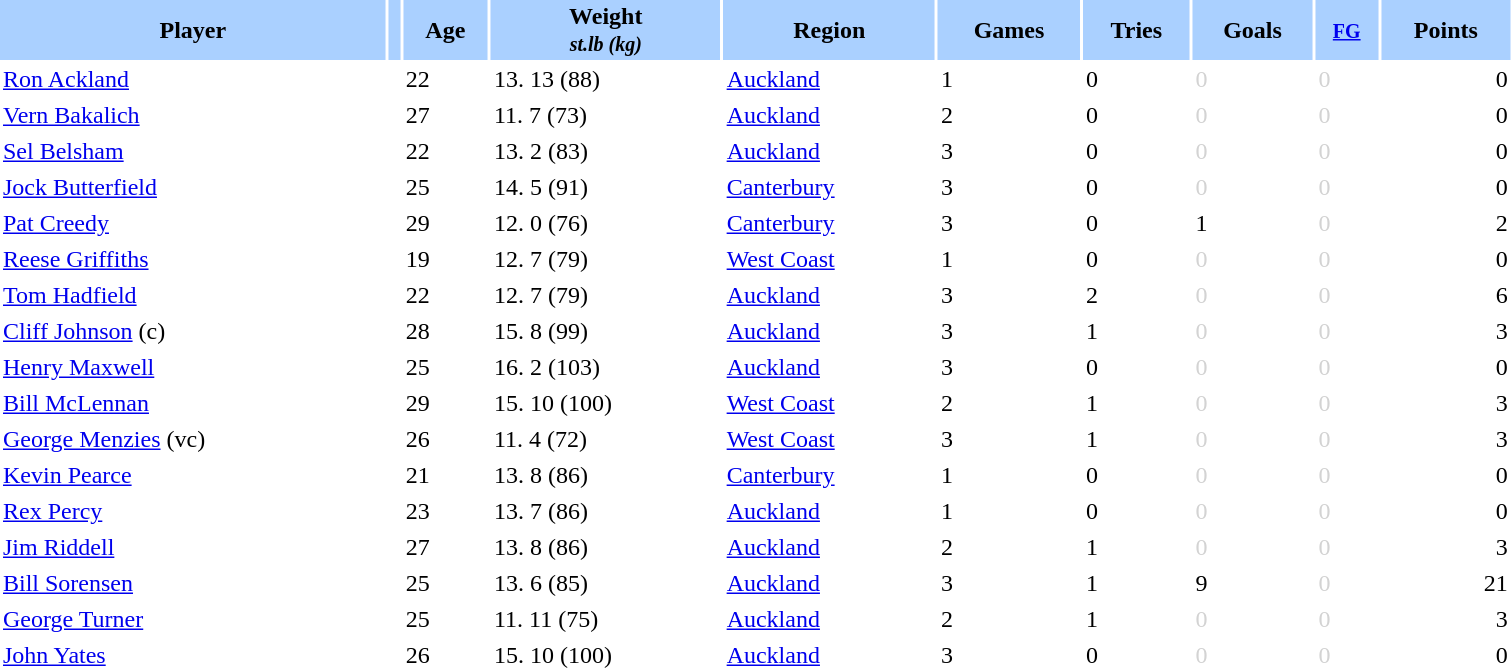<table class="sortable" border="0" cellspacing="2" cellpadding="2" style="width:80%;" style="text-align:center;">
<tr style="background:#AAD0FF">
<th>Player</th>
<th></th>
<th>Age</th>
<th>Weight<br><small><em>st.lb (kg)</em></small></th>
<th>Region</th>
<th>Games</th>
<th>Tries</th>
<th>Goals</th>
<th><small><a href='#'>FG</a></small></th>
<th>Points</th>
</tr>
<tr>
<td align=left><a href='#'>Ron Ackland</a></td>
<td></td>
<td>22</td>
<td>13. 13 (88)</td>
<td align=left> <a href='#'>Auckland</a></td>
<td>1</td>
<td>0</td>
<td style="color:lightgray">0</td>
<td style="color:lightgray">0</td>
<td align=right>0</td>
</tr>
<tr>
<td align=left><a href='#'>Vern Bakalich</a></td>
<td></td>
<td>27</td>
<td>11. 7 (73)</td>
<td align=left> <a href='#'>Auckland</a></td>
<td>2</td>
<td>0</td>
<td style="color:lightgray">0</td>
<td style="color:lightgray">0</td>
<td align=right>0</td>
</tr>
<tr>
<td align=left><a href='#'>Sel Belsham</a></td>
<td></td>
<td>22</td>
<td>13. 2 (83)</td>
<td align=left> <a href='#'>Auckland</a></td>
<td>3</td>
<td>0</td>
<td style="color:lightgray">0</td>
<td style="color:lightgray">0</td>
<td align=right>0</td>
</tr>
<tr>
<td align=left><a href='#'>Jock Butterfield</a></td>
<td></td>
<td>25</td>
<td>14. 5 (91)</td>
<td align=left> <a href='#'>Canterbury</a></td>
<td>3</td>
<td>0</td>
<td style="color:lightgray">0</td>
<td style="color:lightgray">0</td>
<td align=right>0</td>
</tr>
<tr>
<td align=left><a href='#'>Pat Creedy</a></td>
<td></td>
<td>29</td>
<td>12. 0 (76)</td>
<td align=left> <a href='#'>Canterbury</a></td>
<td>3</td>
<td>0</td>
<td>1</td>
<td style="color:lightgray">0</td>
<td align=right>2</td>
</tr>
<tr>
<td align=left><a href='#'>Reese Griffiths</a></td>
<td></td>
<td>19</td>
<td>12. 7 (79)</td>
<td align=left> <a href='#'>West Coast</a></td>
<td>1</td>
<td>0</td>
<td style="color:lightgray">0</td>
<td style="color:lightgray">0</td>
<td align=right>0</td>
</tr>
<tr>
<td align=left><a href='#'>Tom Hadfield</a></td>
<td></td>
<td>22</td>
<td>12. 7 (79)</td>
<td align=left> <a href='#'>Auckland</a></td>
<td>3</td>
<td>2</td>
<td style="color:lightgray">0</td>
<td style="color:lightgray">0</td>
<td align=right>6</td>
</tr>
<tr>
<td align=left><a href='#'>Cliff Johnson</a> (c)</td>
<td></td>
<td>28</td>
<td>15. 8 (99)</td>
<td align=left> <a href='#'>Auckland</a></td>
<td>3</td>
<td>1</td>
<td style="color:lightgray">0</td>
<td style="color:lightgray">0</td>
<td align=right>3</td>
</tr>
<tr>
<td align=left><a href='#'>Henry Maxwell</a></td>
<td></td>
<td>25</td>
<td>16. 2 (103)</td>
<td align=left> <a href='#'>Auckland</a></td>
<td>3</td>
<td>0</td>
<td style="color:lightgray">0</td>
<td style="color:lightgray">0</td>
<td align=right>0</td>
</tr>
<tr>
<td align=left><a href='#'>Bill McLennan</a></td>
<td></td>
<td>29</td>
<td>15. 10 (100)</td>
<td align=left> <a href='#'>West Coast</a></td>
<td>2</td>
<td>1</td>
<td style="color:lightgray">0</td>
<td style="color:lightgray">0</td>
<td align=right>3</td>
</tr>
<tr>
<td align=left><a href='#'>George Menzies</a> (vc)</td>
<td></td>
<td>26</td>
<td>11. 4 (72)</td>
<td align=left> <a href='#'>West Coast</a></td>
<td>3</td>
<td>1</td>
<td style="color:lightgray">0</td>
<td style="color:lightgray">0</td>
<td align=right>3</td>
</tr>
<tr>
<td align=left><a href='#'>Kevin Pearce</a></td>
<td></td>
<td>21</td>
<td>13. 8 (86)</td>
<td align=left> <a href='#'>Canterbury</a></td>
<td>1</td>
<td>0</td>
<td style="color:lightgray">0</td>
<td style="color:lightgray">0</td>
<td align=right>0</td>
</tr>
<tr>
<td align=left><a href='#'>Rex Percy</a></td>
<td></td>
<td>23</td>
<td>13. 7 (86)</td>
<td align=left> <a href='#'>Auckland</a></td>
<td>1</td>
<td>0</td>
<td style="color:lightgray">0</td>
<td style="color:lightgray">0</td>
<td align=right>0</td>
</tr>
<tr>
<td align=left><a href='#'>Jim Riddell</a></td>
<td></td>
<td>27</td>
<td>13. 8 (86)</td>
<td align=left> <a href='#'>Auckland</a></td>
<td>2</td>
<td>1</td>
<td style="color:lightgray">0</td>
<td style="color:lightgray">0</td>
<td align=right>3</td>
</tr>
<tr>
<td align=left><a href='#'>Bill Sorensen</a></td>
<td></td>
<td>25</td>
<td>13. 6 (85)</td>
<td align=left> <a href='#'>Auckland</a></td>
<td>3</td>
<td>1</td>
<td>9</td>
<td style="color:lightgray">0</td>
<td align=right>21</td>
</tr>
<tr>
<td align=left><a href='#'>George Turner</a></td>
<td></td>
<td>25</td>
<td>11. 11 (75)</td>
<td align=left> <a href='#'>Auckland</a></td>
<td>2</td>
<td>1</td>
<td style="color:lightgray">0</td>
<td style="color:lightgray">0</td>
<td align=right>3</td>
</tr>
<tr>
<td align=left><a href='#'>John Yates</a></td>
<td></td>
<td>26</td>
<td>15. 10 (100)</td>
<td align=left> <a href='#'>Auckland</a></td>
<td>3</td>
<td>0</td>
<td style="color:lightgray">0</td>
<td style="color:lightgray">0</td>
<td align=right>0</td>
</tr>
</table>
